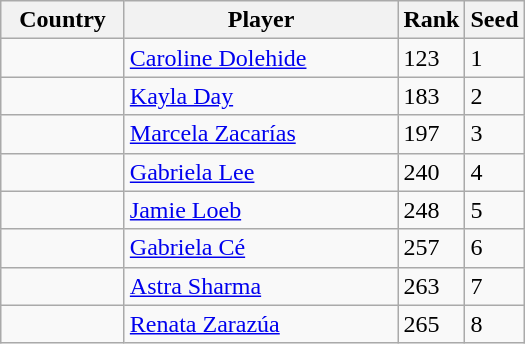<table class="wikitable">
<tr>
<th width="75">Country</th>
<th width="175">Player</th>
<th>Rank</th>
<th>Seed</th>
</tr>
<tr>
<td></td>
<td><a href='#'>Caroline Dolehide</a></td>
<td>123</td>
<td>1</td>
</tr>
<tr>
<td></td>
<td><a href='#'>Kayla Day</a></td>
<td>183</td>
<td>2</td>
</tr>
<tr>
<td></td>
<td><a href='#'>Marcela Zacarías</a></td>
<td>197</td>
<td>3</td>
</tr>
<tr>
<td></td>
<td><a href='#'>Gabriela Lee</a></td>
<td>240</td>
<td>4</td>
</tr>
<tr>
<td></td>
<td><a href='#'>Jamie Loeb</a></td>
<td>248</td>
<td>5</td>
</tr>
<tr>
<td></td>
<td><a href='#'>Gabriela Cé</a></td>
<td>257</td>
<td>6</td>
</tr>
<tr>
<td></td>
<td><a href='#'>Astra Sharma</a></td>
<td>263</td>
<td>7</td>
</tr>
<tr>
<td></td>
<td><a href='#'>Renata Zarazúa</a></td>
<td>265</td>
<td>8</td>
</tr>
</table>
